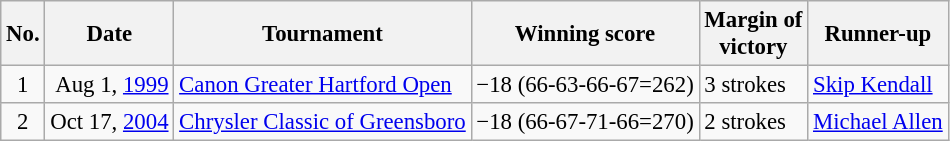<table class="wikitable" style="font-size:95%;">
<tr>
<th>No.</th>
<th>Date</th>
<th>Tournament</th>
<th>Winning score</th>
<th>Margin of<br>victory</th>
<th>Runner-up</th>
</tr>
<tr>
<td align=center>1</td>
<td align=right>Aug 1, <a href='#'>1999</a></td>
<td><a href='#'>Canon Greater Hartford Open</a></td>
<td>−18 (66-63-66-67=262)</td>
<td>3 strokes</td>
<td> <a href='#'>Skip Kendall</a></td>
</tr>
<tr>
<td align=center>2</td>
<td align=right>Oct 17, <a href='#'>2004</a></td>
<td><a href='#'>Chrysler Classic of Greensboro</a></td>
<td>−18 (66-67-71-66=270)</td>
<td>2 strokes</td>
<td> <a href='#'>Michael Allen</a></td>
</tr>
</table>
